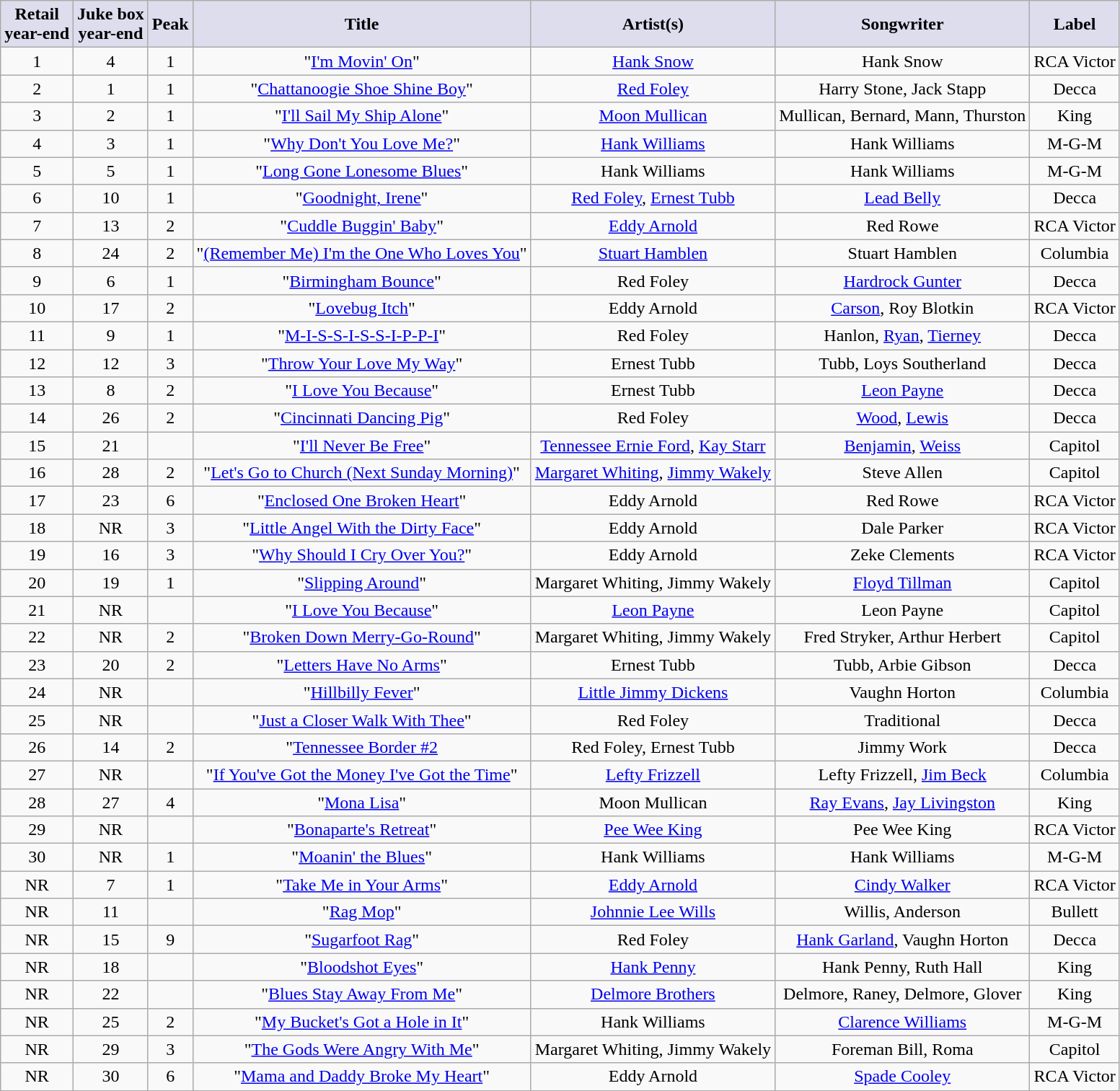<table class="wikitable sortable" style="text-align: center">
<tr>
<th scope="col" style="background:#dde;">Retail<br>year-end</th>
<th scope="col" style="background:#dde;">Juke box<br>year-end</th>
<th scope="col" style="background:#dde;">Peak</th>
<th scope="col" style="background:#dde;">Title</th>
<th scope="col" style="background:#dde;">Artist(s)</th>
<th scope="col" style="background:#dde;">Songwriter</th>
<th scope="col" style="background:#dde;">Label</th>
</tr>
<tr>
<td>1</td>
<td>4</td>
<td>1</td>
<td>"<a href='#'>I'm Movin' On</a>"</td>
<td><a href='#'>Hank Snow</a></td>
<td>Hank Snow</td>
<td>RCA Victor</td>
</tr>
<tr>
<td>2</td>
<td>1</td>
<td>1</td>
<td>"<a href='#'>Chattanoogie Shoe Shine Boy</a>"</td>
<td><a href='#'>Red Foley</a></td>
<td>Harry Stone, Jack Stapp</td>
<td>Decca</td>
</tr>
<tr>
<td>3</td>
<td>2</td>
<td>1</td>
<td>"<a href='#'>I'll Sail My Ship Alone</a>"</td>
<td><a href='#'>Moon Mullican</a></td>
<td>Mullican, Bernard, Mann, Thurston</td>
<td>King</td>
</tr>
<tr>
<td>4</td>
<td>3</td>
<td>1</td>
<td>"<a href='#'>Why Don't You Love Me?</a>"</td>
<td><a href='#'>Hank Williams</a></td>
<td>Hank Williams</td>
<td>M-G-M</td>
</tr>
<tr>
<td>5</td>
<td>5</td>
<td>1</td>
<td>"<a href='#'>Long Gone Lonesome Blues</a>"</td>
<td>Hank Williams</td>
<td>Hank Williams</td>
<td>M-G-M</td>
</tr>
<tr>
<td>6</td>
<td>10</td>
<td>1</td>
<td>"<a href='#'>Goodnight, Irene</a>"</td>
<td><a href='#'>Red Foley</a>, <a href='#'>Ernest Tubb</a></td>
<td><a href='#'>Lead Belly</a></td>
<td>Decca</td>
</tr>
<tr>
<td>7</td>
<td>13</td>
<td>2</td>
<td>"<a href='#'>Cuddle Buggin' Baby</a>"</td>
<td><a href='#'>Eddy Arnold</a></td>
<td>Red Rowe</td>
<td>RCA Victor</td>
</tr>
<tr>
<td>8</td>
<td>24</td>
<td>2</td>
<td>"<a href='#'>(Remember Me) I'm the One Who Loves You</a>"</td>
<td><a href='#'>Stuart Hamblen</a></td>
<td>Stuart Hamblen</td>
<td>Columbia</td>
</tr>
<tr>
<td>9</td>
<td>6</td>
<td>1</td>
<td>"<a href='#'>Birmingham Bounce</a>"</td>
<td>Red Foley</td>
<td><a href='#'>Hardrock Gunter</a></td>
<td>Decca</td>
</tr>
<tr>
<td>10</td>
<td>17</td>
<td>2</td>
<td>"<a href='#'>Lovebug Itch</a>"</td>
<td>Eddy Arnold</td>
<td><a href='#'>Carson</a>, Roy Blotkin</td>
<td>RCA Victor</td>
</tr>
<tr>
<td>11</td>
<td>9</td>
<td>1</td>
<td>"<a href='#'>M-I-S-S-I-S-S-I-P-P-I</a>"</td>
<td>Red Foley</td>
<td>Hanlon, <a href='#'>Ryan</a>, <a href='#'>Tierney</a></td>
<td>Decca</td>
</tr>
<tr>
<td>12</td>
<td>12</td>
<td>3</td>
<td>"<a href='#'>Throw Your Love My Way</a>"</td>
<td>Ernest Tubb</td>
<td>Tubb, Loys Southerland</td>
<td>Decca</td>
</tr>
<tr>
<td>13</td>
<td>8</td>
<td>2</td>
<td>"<a href='#'>I Love You Because</a>"</td>
<td>Ernest Tubb</td>
<td><a href='#'>Leon Payne</a></td>
<td>Decca</td>
</tr>
<tr>
<td>14</td>
<td>26</td>
<td>2</td>
<td>"<a href='#'>Cincinnati Dancing Pig</a>"</td>
<td>Red Foley</td>
<td><a href='#'>Wood</a>, <a href='#'>Lewis</a></td>
<td>Decca</td>
</tr>
<tr>
<td>15</td>
<td>21</td>
<td></td>
<td>"<a href='#'>I'll Never Be Free</a>"</td>
<td><a href='#'>Tennessee Ernie Ford</a>, <a href='#'>Kay Starr</a></td>
<td><a href='#'>Benjamin</a>, <a href='#'>Weiss</a></td>
<td>Capitol</td>
</tr>
<tr>
<td>16</td>
<td>28</td>
<td>2</td>
<td>"<a href='#'>Let's Go to Church (Next Sunday Morning)</a>"</td>
<td><a href='#'>Margaret Whiting</a>, <a href='#'>Jimmy Wakely</a></td>
<td>Steve Allen</td>
<td>Capitol</td>
</tr>
<tr>
<td>17</td>
<td>23</td>
<td>6</td>
<td>"<a href='#'>Enclosed One Broken Heart</a>"</td>
<td>Eddy Arnold</td>
<td>Red Rowe</td>
<td>RCA Victor</td>
</tr>
<tr>
<td>18</td>
<td>NR</td>
<td>3</td>
<td>"<a href='#'>Little Angel With the Dirty Face</a>"</td>
<td>Eddy Arnold</td>
<td>Dale Parker</td>
<td>RCA Victor</td>
</tr>
<tr>
<td>19</td>
<td>16</td>
<td>3</td>
<td>"<a href='#'>Why Should I Cry Over You?</a>"</td>
<td>Eddy Arnold</td>
<td>Zeke Clements</td>
<td>RCA Victor</td>
</tr>
<tr>
<td>20</td>
<td>19</td>
<td>1</td>
<td>"<a href='#'>Slipping Around</a>"</td>
<td>Margaret Whiting, Jimmy Wakely</td>
<td><a href='#'>Floyd Tillman</a></td>
<td>Capitol</td>
</tr>
<tr>
<td>21</td>
<td>NR</td>
<td></td>
<td>"<a href='#'>I Love You Because</a>"</td>
<td><a href='#'>Leon Payne</a></td>
<td>Leon Payne</td>
<td>Capitol</td>
</tr>
<tr>
<td>22</td>
<td>NR</td>
<td>2</td>
<td>"<a href='#'>Broken Down Merry-Go-Round</a>"</td>
<td>Margaret Whiting, Jimmy Wakely</td>
<td>Fred Stryker, Arthur Herbert</td>
<td>Capitol</td>
</tr>
<tr>
<td>23</td>
<td>20</td>
<td>2</td>
<td>"<a href='#'>Letters Have No Arms</a>"</td>
<td>Ernest Tubb</td>
<td>Tubb, Arbie Gibson</td>
<td>Decca</td>
</tr>
<tr>
<td>24</td>
<td>NR</td>
<td></td>
<td>"<a href='#'>Hillbilly Fever</a>"</td>
<td><a href='#'>Little Jimmy Dickens</a></td>
<td>Vaughn Horton</td>
<td>Columbia</td>
</tr>
<tr>
<td>25</td>
<td>NR</td>
<td></td>
<td>"<a href='#'>Just a Closer Walk With Thee</a>"</td>
<td>Red Foley</td>
<td>Traditional</td>
<td>Decca</td>
</tr>
<tr>
<td>26</td>
<td>14</td>
<td>2</td>
<td>"<a href='#'>Tennessee Border #2</a></td>
<td>Red Foley, Ernest Tubb</td>
<td>Jimmy Work</td>
<td>Decca</td>
</tr>
<tr>
<td>27</td>
<td>NR</td>
<td></td>
<td>"<a href='#'>If You've Got the Money I've Got the Time</a>"</td>
<td><a href='#'>Lefty Frizzell</a></td>
<td>Lefty Frizzell, <a href='#'>Jim Beck</a></td>
<td>Columbia</td>
</tr>
<tr>
<td>28</td>
<td>27</td>
<td>4</td>
<td>"<a href='#'>Mona Lisa</a>"</td>
<td>Moon Mullican</td>
<td><a href='#'>Ray Evans</a>, <a href='#'>Jay Livingston</a></td>
<td>King</td>
</tr>
<tr>
<td>29</td>
<td>NR</td>
<td></td>
<td>"<a href='#'>Bonaparte's Retreat</a>"</td>
<td><a href='#'>Pee Wee King</a></td>
<td>Pee Wee King</td>
<td>RCA Victor</td>
</tr>
<tr>
<td>30</td>
<td>NR</td>
<td>1</td>
<td>"<a href='#'>Moanin' the Blues</a>"</td>
<td>Hank Williams</td>
<td>Hank Williams</td>
<td>M-G-M</td>
</tr>
<tr>
<td>NR</td>
<td>7</td>
<td>1</td>
<td>"<a href='#'>Take Me in Your Arms</a>"</td>
<td><a href='#'>Eddy Arnold</a></td>
<td><a href='#'>Cindy Walker</a></td>
<td>RCA Victor</td>
</tr>
<tr>
<td>NR</td>
<td>11</td>
<td></td>
<td>"<a href='#'>Rag Mop</a>"</td>
<td><a href='#'>Johnnie Lee Wills</a></td>
<td>Willis, Anderson</td>
<td>Bullett</td>
</tr>
<tr>
<td>NR</td>
<td>15</td>
<td>9</td>
<td>"<a href='#'>Sugarfoot Rag</a>"</td>
<td>Red Foley</td>
<td><a href='#'>Hank Garland</a>, Vaughn Horton</td>
<td>Decca</td>
</tr>
<tr>
<td>NR</td>
<td>18</td>
<td></td>
<td>"<a href='#'>Bloodshot Eyes</a>"</td>
<td><a href='#'>Hank Penny</a></td>
<td>Hank Penny, Ruth Hall</td>
<td>King</td>
</tr>
<tr>
<td>NR</td>
<td>22</td>
<td></td>
<td>"<a href='#'>Blues Stay Away From Me</a>"</td>
<td><a href='#'>Delmore Brothers</a></td>
<td>Delmore, Raney, Delmore, Glover</td>
<td>King</td>
</tr>
<tr>
<td>NR</td>
<td>25</td>
<td>2</td>
<td>"<a href='#'>My Bucket's Got a Hole in It</a>"</td>
<td>Hank Williams</td>
<td><a href='#'>Clarence Williams</a></td>
<td>M-G-M</td>
</tr>
<tr>
<td>NR</td>
<td>29</td>
<td>3</td>
<td>"<a href='#'>The Gods Were Angry With Me</a>"</td>
<td>Margaret Whiting, Jimmy Wakely</td>
<td>Foreman Bill, Roma</td>
<td>Capitol</td>
</tr>
<tr>
<td>NR</td>
<td>30</td>
<td>6</td>
<td>"<a href='#'>Mama and Daddy Broke My Heart</a>"</td>
<td>Eddy Arnold</td>
<td><a href='#'>Spade Cooley</a></td>
<td>RCA Victor</td>
</tr>
</table>
